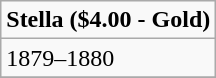<table class="wikitable">
<tr>
<td><strong>Stella ($4.00 - Gold)</strong></td>
</tr>
<tr>
<td>1879–1880</td>
</tr>
<tr>
</tr>
</table>
